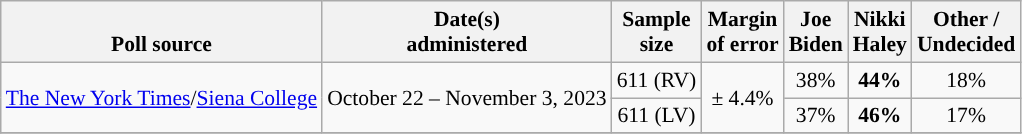<table class="wikitable sortable mw-datatable" style="font-size:90%;text-align:center;line-height:17px">
<tr valign=bottom>
<th>Poll source</th>
<th>Date(s)<br>administered</th>
<th>Sample<br>size</th>
<th>Margin<br>of error</th>
<th class="unsortable">Joe<br>Biden<br></th>
<th class="unsortable">Nikki<br>Haley<br></th>
<th class="unsortable">Other /<br>Undecided</th>
</tr>
<tr>
<td style="text-align:left;" rowspan="2"><a href='#'>The New York Times</a>/<a href='#'>Siena College</a></td>
<td rowspan="2">October 22 – November 3, 2023</td>
<td>611 (RV)</td>
<td rowspan="2">± 4.4%</td>
<td>38%</td>
<td style="background-color:"><strong>44%</strong></td>
<td>18%</td>
</tr>
<tr>
<td>611 (LV)</td>
<td>37%</td>
<td style="background-color:"><strong>46%</strong></td>
<td>17%</td>
</tr>
<tr>
</tr>
</table>
